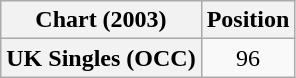<table class="wikitable plainrowheaders" style="text-align:center">
<tr>
<th>Chart (2003)</th>
<th>Position</th>
</tr>
<tr>
<th scope="row">UK Singles (OCC)</th>
<td>96</td>
</tr>
</table>
